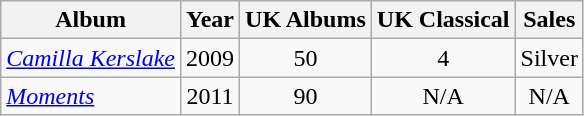<table class="wikitable">
<tr>
<th>Album</th>
<th>Year</th>
<th>UK Albums</th>
<th>UK Classical</th>
<th>Sales</th>
</tr>
<tr>
<td><em><a href='#'>Camilla Kerslake</a></em></td>
<td align="center">2009</td>
<td align="center">50</td>
<td align="center">4</td>
<td>Silver</td>
</tr>
<tr>
<td><em><a href='#'>Moments</a></em></td>
<td align="center">2011</td>
<td align="center">90</td>
<td align="center">N/A</td>
<td align="center">N/A</td>
</tr>
</table>
